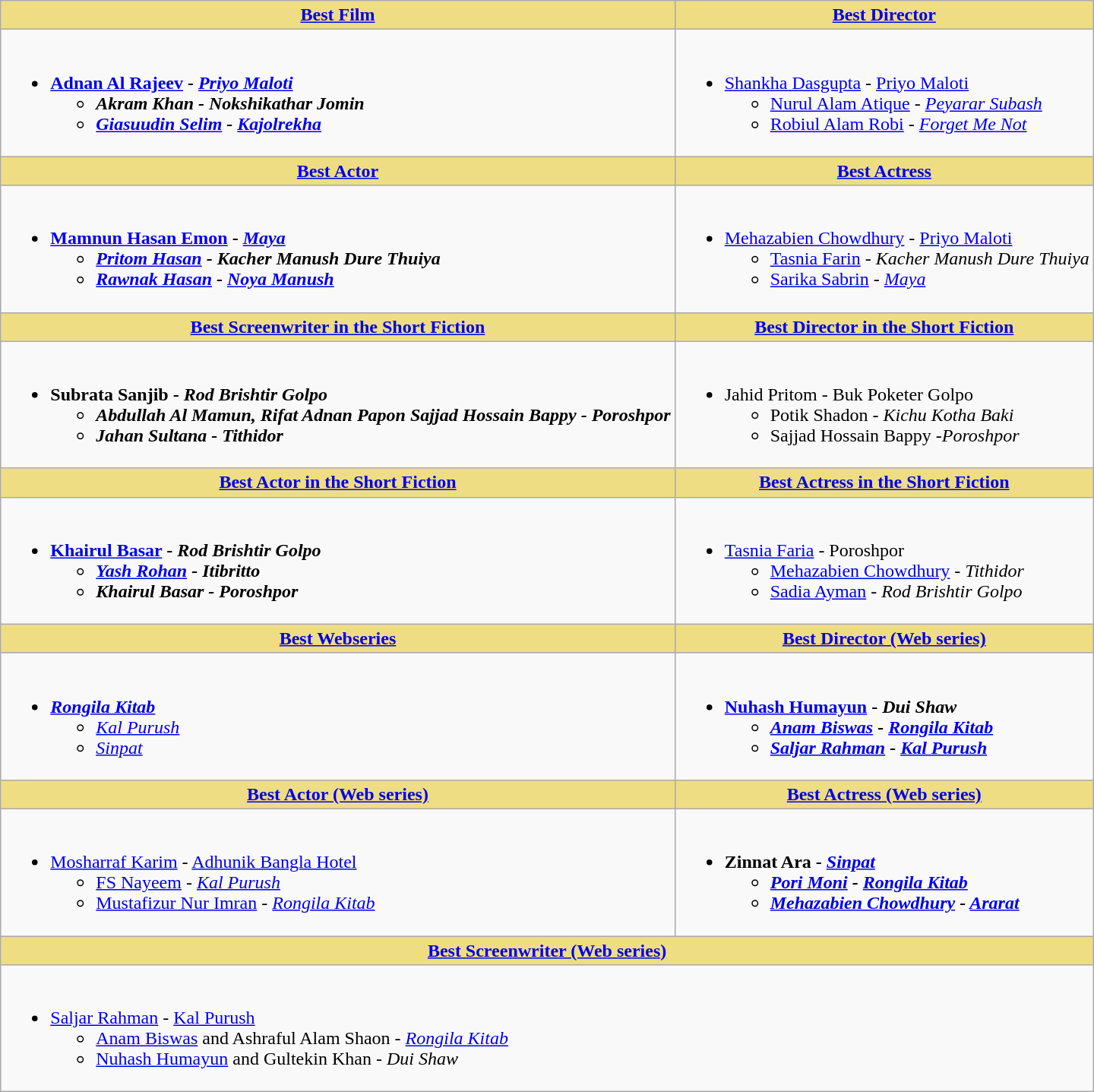<table class=wikitable style="width=80%">
<tr>
<th style="background:#EEDD82; width=40%"><a href='#'>Best Film</a></th>
<th style="background:#EEDD82; width=40%"><a href='#'>Best Director</a></th>
</tr>
<tr>
<td valign="top"><br><ul><li><strong><a href='#'>Adnan Al Rajeev</a> - <em><a href='#'>Priyo Maloti</a><strong><em><ul><li>Akram Khan - </em>Nokshikathar Jomin<em></li><li><a href='#'>Giasuudin Selim</a> - </em><a href='#'>Kajolrekha</a><em></li></ul></li></ul></td>
<td valign="top"><br><ul><li></strong><a href='#'>Shankha Dasgupta</a> - </em><a href='#'>Priyo Maloti</a></em></strong><ul><li><a href='#'>Nurul Alam Atique</a> - <em><a href='#'>Peyarar Subash</a></em></li><li><a href='#'>Robiul Alam Robi</a> - <em><a href='#'>Forget Me Not</a></em></li></ul></li></ul></td>
</tr>
<tr>
<th style="background:#EEDD82; width=40%"><a href='#'>Best Actor</a></th>
<th style="background:#EEDD82; width=40%"><a href='#'>Best Actress</a></th>
</tr>
<tr>
<td valign="top"><br><ul><li><strong><a href='#'>Mamnun Hasan Emon</a> - <em><a href='#'>Maya</a><strong><em><ul><li><a href='#'>Pritom Hasan</a> - </em>Kacher Manush Dure Thuiya<em></li><li><a href='#'>Rawnak Hasan</a> - </em><a href='#'>Noya Manush</a><em></li></ul></li></ul></td>
<td valign="top"><br><ul><li></strong><a href='#'>Mehazabien Chowdhury</a> - </em><a href='#'>Priyo Maloti</a></em></strong><ul><li><a href='#'>Tasnia Farin</a> - <em>Kacher Manush Dure Thuiya</em></li><li><a href='#'>Sarika Sabrin</a> - <em><a href='#'>Maya</a></em></li></ul></li></ul></td>
</tr>
<tr>
<th style="background:#EEDD82; width=40%"><a href='#'>Best Screenwriter in the Short Fiction</a></th>
<th style="background:#EEDD82; width=40%"><a href='#'>Best Director in the Short Fiction</a></th>
</tr>
<tr>
<td><br><ul><li><strong>Subrata Sanjib - <em>Rod Brishtir Golpo<strong><em><ul><li>Abdullah Al Mamun, Rifat Adnan Papon Sajjad Hossain Bappy - </em>Poroshpor<em></li><li>Jahan Sultana - </em>Tithidor<em></li></ul></li></ul></td>
<td><br><ul><li></strong>Jahid Pritom - </em>Buk Poketer Golpo</em></strong><ul><li>Potik Shadon - <em>Kichu Kotha Baki</em></li><li>Sajjad Hossain Bappy -<em>Poroshpor</em></li></ul></li></ul></td>
</tr>
<tr>
<th style="background:#EEDD82; width=40%"><a href='#'>Best Actor in the Short Fiction</a></th>
<th style="background:#EEDD82; width=40%"><a href='#'>Best Actress in the Short Fiction</a></th>
</tr>
<tr>
<td valign="top"><br><ul><li><strong><a href='#'>Khairul Basar</a> - <em>Rod Brishtir Golpo<strong><em><ul><li><a href='#'>Yash Rohan</a> - </em>Itibritto<em></li><li>Khairul Basar - </em>Poroshpor<em></li></ul></li></ul></td>
<td valign="top"><br><ul><li></strong><a href='#'>Tasnia Faria</a> - </em>Poroshpor</em></strong><ul><li><a href='#'>Mehazabien Chowdhury</a> - <em>Tithidor</em></li><li><a href='#'>Sadia Ayman</a> - <em>Rod Brishtir Golpo</em></li></ul></li></ul></td>
</tr>
<tr>
<th style="background:#EEDD82; width=40%"><a href='#'>Best Webseries</a></th>
<th style="background:#EEDD82; width=40%"><a href='#'>Best Director (Web series)</a></th>
</tr>
<tr>
<td valign="top"><br><ul><li><strong><em><a href='#'>Rongila Kitab</a></em></strong><ul><li><em><a href='#'>Kal Purush</a></em></li><li><em><a href='#'>Sinpat</a></em></li></ul></li></ul></td>
<td valign="top"><br><ul><li><strong><a href='#'>Nuhash Humayun</a> - <em>Dui Shaw<strong><em><ul><li><a href='#'>Anam Biswas</a> - </em><a href='#'>Rongila Kitab</a><em></li><li><a href='#'>Saljar Rahman</a> - </em><a href='#'>Kal Purush</a><em></li></ul></li></ul></td>
</tr>
<tr>
<th style="background:#EEDD82; width=40%"><a href='#'>Best Actor (Web series)</a></th>
<th style="background:#EEDD82; width=40%"><a href='#'>Best Actress (Web series)</a></th>
</tr>
<tr>
<td valign="top"><br><ul><li></strong><a href='#'>Mosharraf Karim</a> - </em><a href='#'>Adhunik Bangla Hotel</a></em></strong><ul><li><a href='#'>FS Nayeem</a> - <em><a href='#'>Kal Purush</a></em></li><li><a href='#'>Mustafizur Nur Imran</a> - <em><a href='#'>Rongila Kitab</a></em></li></ul></li></ul></td>
<td valign="top"><br><ul><li><strong>Zinnat Ara - <em><a href='#'>Sinpat</a><strong><em><ul><li><a href='#'>Pori Moni</a> - </em><a href='#'>Rongila Kitab</a><em></li><li><a href='#'>Mehazabien Chowdhury</a> - </em><a href='#'>Ararat</a><em></li></ul></li></ul></td>
</tr>
<tr>
<th colspan=2 style="background:#EEDD82; width=40%"><a href='#'>Best Screenwriter (Web series)</a></th>
</tr>
<tr>
<td colspan=2 valign="top"><br><ul><li></strong><a href='#'>Saljar Rahman</a> - </em><a href='#'>Kal Purush</a></em></strong><ul><li><a href='#'>Anam Biswas</a> and Ashraful Alam Shaon - <em><a href='#'>Rongila Kitab</a></em></li><li><a href='#'>Nuhash Humayun</a> and Gultekin Khan - <em>Dui Shaw</em></li></ul></li></ul></td>
</tr>
</table>
